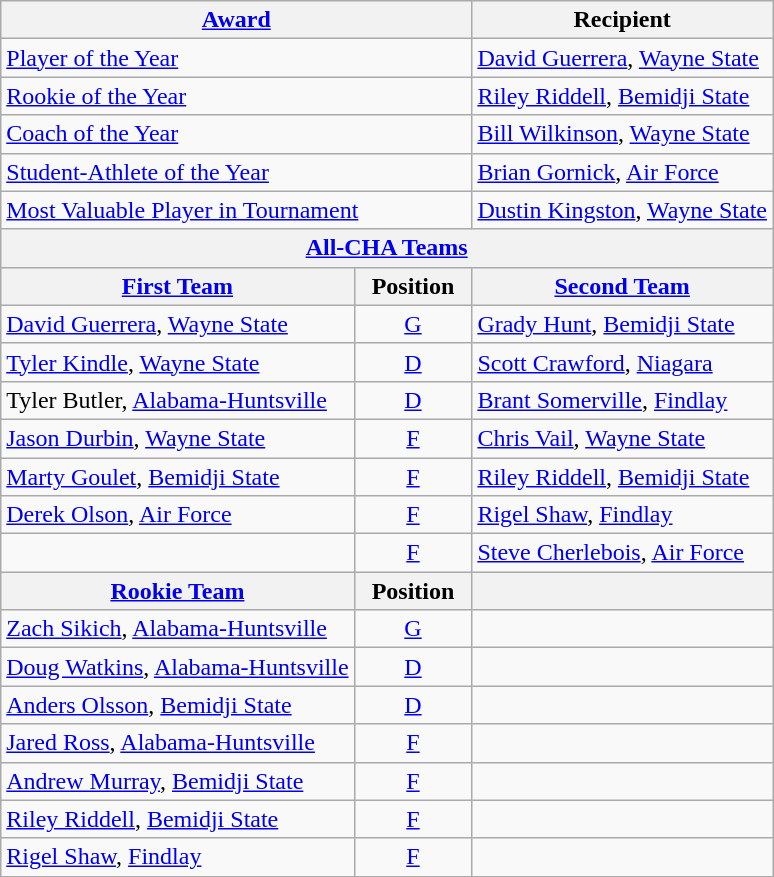<table class="wikitable">
<tr>
<th colspan=2><a href='#'>Award</a></th>
<th>Recipient</th>
</tr>
<tr>
<td colspan=2><a href='#'>Player of the Year</a></td>
<td><a href='#'>David Guerrera</a>, <a href='#'>Wayne State</a></td>
</tr>
<tr>
<td colspan=2><a href='#'>Rookie of the Year</a></td>
<td><a href='#'>Riley Riddell</a>, <a href='#'>Bemidji State</a></td>
</tr>
<tr>
<td colspan=2><a href='#'>Coach of the Year</a></td>
<td><a href='#'>Bill Wilkinson</a>, <a href='#'>Wayne State</a></td>
</tr>
<tr>
<td colspan=2><a href='#'>Student-Athlete of the Year</a></td>
<td><a href='#'>Brian Gornick</a>, <a href='#'>Air Force</a></td>
</tr>
<tr>
<td colspan=2><a href='#'>Most Valuable Player in Tournament</a></td>
<td><a href='#'>Dustin Kingston</a>, <a href='#'>Wayne State</a></td>
</tr>
<tr>
<th colspan=3><a href='#'>All-CHA Teams</a></th>
</tr>
<tr>
<th><a href='#'>First Team</a></th>
<th>  Position  </th>
<th><a href='#'>Second Team</a></th>
</tr>
<tr>
<td><a href='#'>David Guerrera</a>, <a href='#'>Wayne State</a></td>
<td align=center><a href='#'>G</a></td>
<td><a href='#'>Grady Hunt</a>, <a href='#'>Bemidji State</a></td>
</tr>
<tr>
<td><a href='#'>Tyler Kindle</a>, <a href='#'>Wayne State</a></td>
<td align=center><a href='#'>D</a></td>
<td><a href='#'>Scott Crawford</a>, <a href='#'>Niagara</a></td>
</tr>
<tr>
<td>Tyler Butler, <a href='#'>Alabama-Huntsville</a></td>
<td align=center><a href='#'>D</a></td>
<td><a href='#'>Brant Somerville</a>, <a href='#'>Findlay</a></td>
</tr>
<tr>
<td><a href='#'>Jason Durbin</a>, <a href='#'>Wayne State</a></td>
<td align=center><a href='#'>F</a></td>
<td><a href='#'>Chris Vail</a>, <a href='#'>Wayne State</a></td>
</tr>
<tr>
<td><a href='#'>Marty Goulet</a>, <a href='#'>Bemidji State</a></td>
<td align=center><a href='#'>F</a></td>
<td><a href='#'>Riley Riddell</a>, <a href='#'>Bemidji State</a></td>
</tr>
<tr>
<td><a href='#'>Derek Olson</a>, <a href='#'>Air Force</a></td>
<td align=center><a href='#'>F</a></td>
<td><a href='#'>Rigel Shaw</a>, <a href='#'>Findlay</a></td>
</tr>
<tr>
<td></td>
<td align=center><a href='#'>F</a></td>
<td><a href='#'>Steve Cherlebois</a>, <a href='#'>Air Force</a></td>
</tr>
<tr>
<th><a href='#'>Rookie Team</a></th>
<th>  Position  </th>
<th></th>
</tr>
<tr>
<td><a href='#'>Zach Sikich</a>, <a href='#'>Alabama-Huntsville</a></td>
<td align=center><a href='#'>G</a></td>
<td></td>
</tr>
<tr>
<td><a href='#'>Doug Watkins</a>, <a href='#'>Alabama-Huntsville</a></td>
<td align=center><a href='#'>D</a></td>
<td></td>
</tr>
<tr>
<td><a href='#'>Anders Olsson</a>, <a href='#'>Bemidji State</a></td>
<td align=center><a href='#'>D</a></td>
<td></td>
</tr>
<tr>
<td><a href='#'>Jared Ross</a>, <a href='#'>Alabama-Huntsville</a></td>
<td align=center><a href='#'>F</a></td>
<td></td>
</tr>
<tr>
<td><a href='#'>Andrew Murray</a>, <a href='#'>Bemidji State</a></td>
<td align=center><a href='#'>F</a></td>
<td></td>
</tr>
<tr>
<td><a href='#'>Riley Riddell</a>, <a href='#'>Bemidji State</a></td>
<td align=center><a href='#'>F</a></td>
<td></td>
</tr>
<tr>
<td><a href='#'>Rigel Shaw</a>, <a href='#'>Findlay</a></td>
<td align=center><a href='#'>F</a></td>
<td></td>
</tr>
</table>
